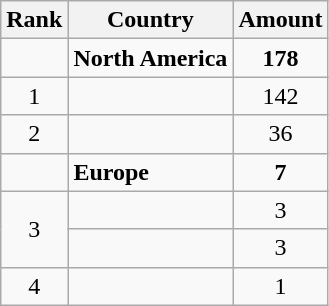<table class="wikitable" style="text-align: center;">
<tr>
<th>Rank</th>
<th>Country</th>
<th>Amount</th>
</tr>
<tr>
<td></td>
<td style="text-align: left;"><strong>North America</strong></td>
<td><strong>178</strong></td>
</tr>
<tr>
<td>1</td>
<td style="text-align: left;"></td>
<td>142</td>
</tr>
<tr>
<td>2</td>
<td style="text-align: left;"></td>
<td>36</td>
</tr>
<tr>
<td></td>
<td style="text-align: left;"><strong>Europe</strong></td>
<td><strong>7</strong></td>
</tr>
<tr>
<td rowspan=2>3</td>
<td style="text-align: left;"></td>
<td>3</td>
</tr>
<tr>
<td style="text-align: left;"></td>
<td>3</td>
</tr>
<tr>
<td>4</td>
<td style="text-align: left;"></td>
<td>1</td>
</tr>
</table>
